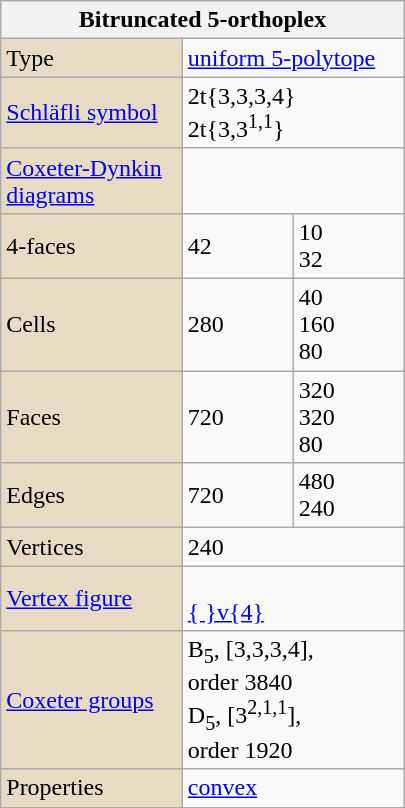<table class="wikitable" align="right" style="margin-left:10px" width="270">
<tr>
<th bgcolor=#e7dcc3 colspan=3>Bitruncated 5-orthoplex</th>
</tr>
<tr>
<td style="width:45%" bgcolor=#e7dcc3>Type</td>
<td colspan=2><a href='#'>uniform 5-polytope</a></td>
</tr>
<tr>
<td bgcolor=#e7dcc3><a href='#'>Schläfli symbol</a></td>
<td colspan=2>2t{3,3,3,4}<br>2t{3,3<sup>1,1</sup>}</td>
</tr>
<tr>
<td bgcolor=#e7dcc3><a href='#'>Coxeter-Dynkin diagrams</a></td>
<td colspan=2><br></td>
</tr>
<tr>
<td bgcolor=#e7dcc3>4-faces</td>
<td>42</td>
<td>10  <br>32  </td>
</tr>
<tr>
<td bgcolor=#e7dcc3>Cells</td>
<td>280</td>
<td>40  <br>160  <br>80  </td>
</tr>
<tr>
<td bgcolor=#e7dcc3>Faces</td>
<td>720</td>
<td>320  <br>320  <br>80  </td>
</tr>
<tr>
<td bgcolor=#e7dcc3>Edges</td>
<td>720</td>
<td>480 <br>240 </td>
</tr>
<tr>
<td bgcolor=#e7dcc3>Vertices</td>
<td colspan=2>240</td>
</tr>
<tr>
<td bgcolor=#e7dcc3><a href='#'>Vertex figure</a></td>
<td colspan=2><br><a href='#'>{ }v{4}</a></td>
</tr>
<tr>
<td bgcolor=#e7dcc3><a href='#'>Coxeter groups</a></td>
<td colspan=2>B<sub>5</sub>, [3,3,3,4], order 3840<br>D<sub>5</sub>, [3<sup>2,1,1</sup>], order 1920</td>
</tr>
<tr>
<td bgcolor=#e7dcc3>Properties</td>
<td colspan=2><a href='#'>convex</a></td>
</tr>
</table>
